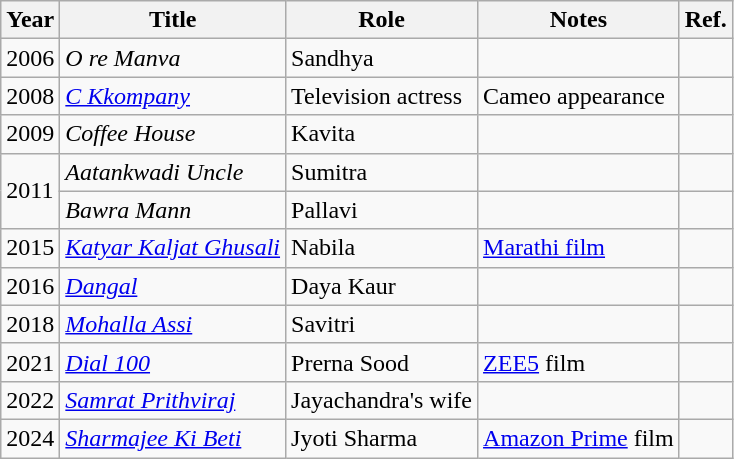<table class="wikitable sortable">
<tr>
<th>Year</th>
<th>Title</th>
<th>Role</th>
<th>Notes</th>
<th>Ref.</th>
</tr>
<tr>
<td>2006</td>
<td><em>O re Manva</em></td>
<td>Sandhya</td>
<td></td>
<td></td>
</tr>
<tr>
<td>2008</td>
<td><em><a href='#'>C Kkompany</a></em></td>
<td>Television actress</td>
<td>Cameo appearance</td>
<td></td>
</tr>
<tr>
<td>2009</td>
<td><em>Coffee House</em></td>
<td>Kavita</td>
<td></td>
<td></td>
</tr>
<tr>
<td rowspan="2">2011</td>
<td><em>Aatankwadi Uncle</em></td>
<td>Sumitra</td>
<td></td>
<td></td>
</tr>
<tr>
<td><em>Bawra Mann</em></td>
<td>Pallavi</td>
<td></td>
<td></td>
</tr>
<tr>
<td>2015</td>
<td><em><a href='#'>Katyar Kaljat Ghusali</a></em></td>
<td>Nabila</td>
<td><a href='#'>Marathi film</a></td>
<td></td>
</tr>
<tr>
<td>2016</td>
<td><em><a href='#'>Dangal</a></em></td>
<td>Daya Kaur</td>
<td></td>
<td></td>
</tr>
<tr>
<td>2018</td>
<td><em><a href='#'>Mohalla Assi</a></em></td>
<td>Savitri</td>
<td></td>
<td></td>
</tr>
<tr>
<td>2021</td>
<td><em><a href='#'>Dial 100</a></em></td>
<td>Prerna Sood</td>
<td><a href='#'>ZEE5</a> film</td>
<td></td>
</tr>
<tr>
<td>2022</td>
<td><em><a href='#'>Samrat Prithviraj</a></em></td>
<td>Jayachandra's wife</td>
<td></td>
<td></td>
</tr>
<tr>
<td>2024</td>
<td><em><a href='#'>Sharmajee Ki Beti</a></em></td>
<td>Jyoti Sharma</td>
<td><a href='#'>Amazon Prime</a> film</td>
<td></td>
</tr>
</table>
